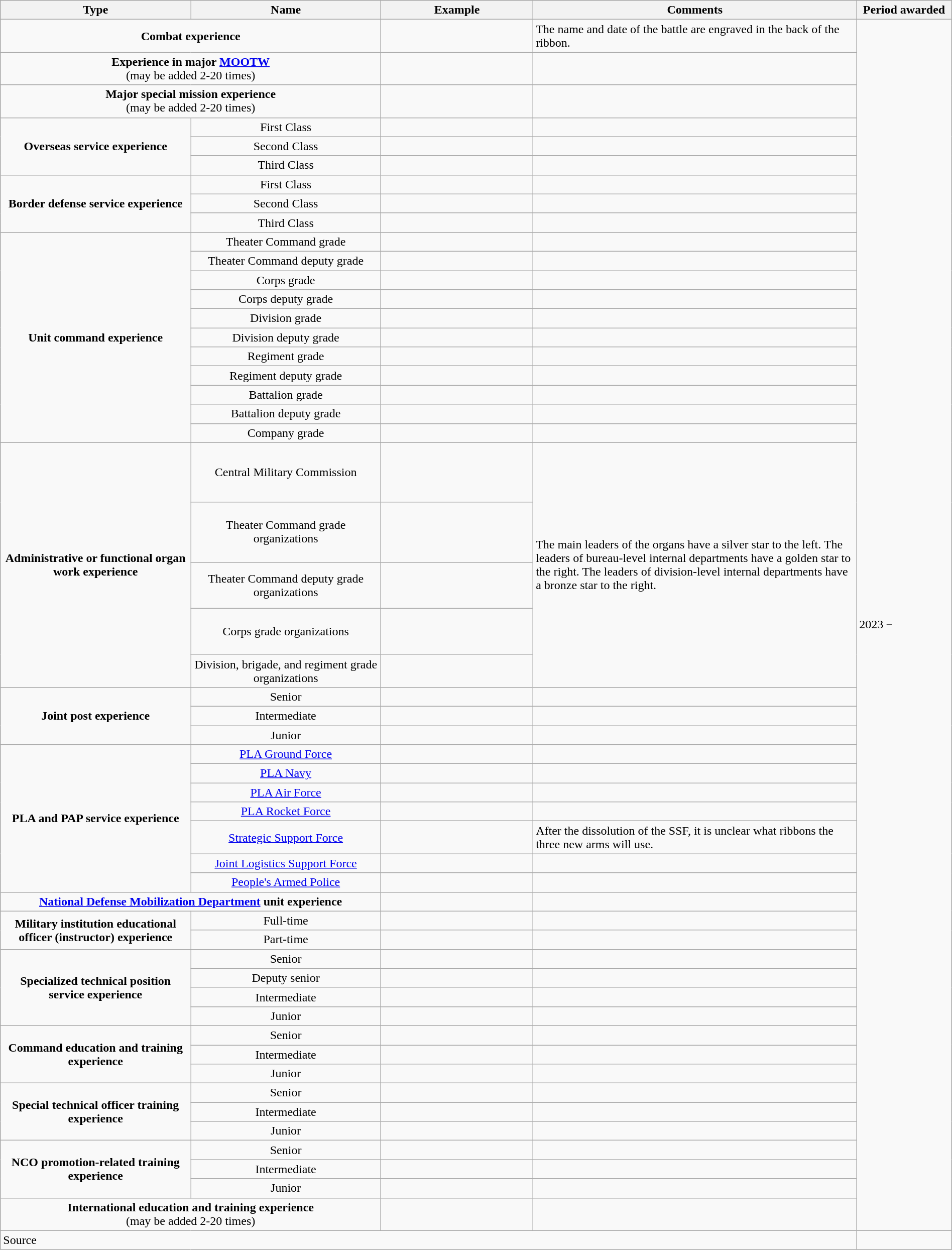<table class="wikitable" width="100%">
<tr>
<th width="20%">Type</th>
<th width="20%">Name</th>
<th width="16%">Example</th>
<th>Comments</th>
<th width="10%">Period awarded</th>
</tr>
<tr>
<td colspan=2 style="text-align: center;"><strong>Combat experience</strong></td>
<td><br><br></td>
<td>The name and date of the battle are engraved in the back of the ribbon.</td>
<td rowspan=52>2023－</td>
</tr>
<tr>
<td colspan=2 style="text-align: center;"><strong>Experience in major <a href='#'>MOOTW</a></strong><br>(may be added 2-20 times)</td>
<td></td>
<td></td>
</tr>
<tr>
<td colspan=2 style="text-align: center;"><strong>Major special mission experience</strong><br>(may be added 2-20 times)</td>
<td></td>
<td></td>
</tr>
<tr>
<td rowspan=3 style="text-align: center;"><strong>Overseas service experience</strong></td>
<td style="text-align: center;">First Class</td>
<td></td>
<td></td>
</tr>
<tr>
<td style="text-align: center;">Second Class</td>
<td></td>
<td></td>
</tr>
<tr>
<td style="text-align: center;">Third Class</td>
<td></td>
<td></td>
</tr>
<tr>
<td rowspan=3 style="text-align: center;"><strong>Border defense service experience</strong></td>
<td style="text-align: center;">First Class</td>
<td></td>
<td></td>
</tr>
<tr>
<td style="text-align: center;">Second Class</td>
<td></td>
<td></td>
</tr>
<tr>
<td style="text-align: center;">Third Class</td>
<td></td>
<td></td>
</tr>
<tr>
<td rowspan=11 style="text-align: center;"><strong>Unit command experience</strong></td>
<td style="text-align: center;">Theater Command grade</td>
<td></td>
<td></td>
</tr>
<tr>
<td style="text-align: center;">Theater Command deputy grade</td>
<td></td>
<td></td>
</tr>
<tr>
<td style="text-align: center;">Corps grade</td>
<td></td>
<td></td>
</tr>
<tr>
<td style="text-align: center;">Corps deputy grade</td>
<td></td>
<td></td>
</tr>
<tr>
<td style="text-align: center;">Division grade</td>
<td></td>
<td></td>
</tr>
<tr>
<td style="text-align: center;">Division deputy grade</td>
<td></td>
<td></td>
</tr>
<tr>
<td style="text-align: center;">Regiment grade</td>
<td></td>
<td></td>
</tr>
<tr>
<td style="text-align: center;">Regiment deputy grade</td>
<td></td>
<td></td>
</tr>
<tr>
<td style="text-align: center;">Battalion grade</td>
<td></td>
<td></td>
</tr>
<tr>
<td style="text-align: center;">Battalion deputy grade</td>
<td></td>
<td></td>
</tr>
<tr>
<td style="text-align: center;">Company grade</td>
<td></td>
<td></td>
</tr>
<tr>
<td rowspan=5 style="text-align: center;"><strong>Administrative or functional organ work experience</strong></td>
<td style="text-align: center;">Central Military Commission</td>
<td><br><br><br><br></td>
<td rowspan=5>The main leaders of the organs have a silver star to the left. The leaders of bureau-level internal departments have a golden star to the right. The leaders of division-level internal departments have a bronze star to the right.</td>
</tr>
<tr>
<td style="text-align: center;">Theater Command grade organizations</td>
<td><br><br><br><br></td>
</tr>
<tr>
<td style="text-align: center;">Theater Command deputy grade organizations</td>
<td><br><br><br></td>
</tr>
<tr>
<td style="text-align: center;">Corps grade organizations</td>
<td><br><br><br></td>
</tr>
<tr>
<td style="text-align: center;">Division, brigade, and regiment grade organizations</td>
<td><br><br></td>
</tr>
<tr>
<td rowspan=3 style="text-align: center;"><strong>Joint post experience</strong></td>
<td style="text-align: center;">Senior</td>
<td></td>
<td></td>
</tr>
<tr>
<td style="text-align: center;">Intermediate</td>
<td></td>
<td></td>
</tr>
<tr>
<td style="text-align: center;">Junior</td>
<td></td>
<td></td>
</tr>
<tr>
<td rowspan=7 style="text-align: center;"><strong>PLA and PAP service experience</strong></td>
<td style="text-align: center;"><a href='#'>PLA Ground Force</a></td>
<td></td>
<td></td>
</tr>
<tr>
<td style="text-align: center;"><a href='#'>PLA Navy</a></td>
<td></td>
<td></td>
</tr>
<tr>
<td style="text-align: center;"><a href='#'>PLA Air Force</a></td>
<td></td>
<td></td>
</tr>
<tr>
<td style="text-align: center;"><a href='#'>PLA Rocket Force</a></td>
<td></td>
<td></td>
</tr>
<tr>
<td style="text-align: center;"><a href='#'>Strategic Support Force</a></td>
<td></td>
<td>After the dissolution of the SSF, it is unclear what ribbons the three new arms will use.</td>
</tr>
<tr>
<td style="text-align: center;"><a href='#'>Joint Logistics Support Force</a></td>
<td></td>
<td></td>
</tr>
<tr>
<td style="text-align: center;"><a href='#'>People's Armed Police</a></td>
<td></td>
<td></td>
</tr>
<tr>
<td colspan=2 style="text-align: center;"><strong><a href='#'>National Defense Mobilization Department</a> unit experience </strong></td>
<td></td>
<td></td>
</tr>
<tr>
<td rowspan=2 style="text-align: center;"><strong>Military institution educational officer (instructor) experience</strong></td>
<td style="text-align: center;">Full-time</td>
<td></td>
<td></td>
</tr>
<tr>
<td style="text-align: center;">Part-time</td>
<td></td>
<td></td>
</tr>
<tr>
<td rowspan=4 style="text-align: center;"><strong>Specialized technical position service experience</strong></td>
<td style="text-align: center;">Senior</td>
<td></td>
<td></td>
</tr>
<tr>
<td style="text-align: center;">Deputy senior</td>
<td></td>
<td></td>
</tr>
<tr>
<td style="text-align: center;">Intermediate</td>
<td></td>
<td></td>
</tr>
<tr>
<td style="text-align: center;">Junior</td>
<td></td>
<td></td>
</tr>
<tr>
<td rowspan="3" style="text-align: center;"><strong>Command education and training experience</strong></td>
<td style="text-align: center;">Senior</td>
<td></td>
<td></td>
</tr>
<tr>
<td style="text-align: center;">Intermediate</td>
<td></td>
<td></td>
</tr>
<tr>
<td style="text-align: center;">Junior</td>
<td></td>
<td></td>
</tr>
<tr>
<td rowspan="3" style="text-align: center;"><strong>Special technical officer training experience</strong></td>
<td style="text-align: center;">Senior</td>
<td></td>
<td></td>
</tr>
<tr>
<td style="text-align: center;">Intermediate</td>
<td></td>
<td></td>
</tr>
<tr>
<td style="text-align: center;">Junior</td>
<td></td>
<td></td>
</tr>
<tr>
<td rowspan="3" style="text-align: center;"><strong>NCO promotion-related training experience</strong> </td>
<td style="text-align: center;">Senior</td>
<td></td>
<td></td>
</tr>
<tr>
<td style="text-align: center;">Intermediate</td>
<td></td>
<td></td>
</tr>
<tr>
<td style="text-align: center;">Junior</td>
<td></td>
<td></td>
</tr>
<tr>
<td colspan=2 style="text-align: center;"><strong>International education and training experience</strong><br>(may be added 2-20 times)</td>
<td></td>
<td></td>
</tr>
<tr>
<td colspan="4">Source</td>
<td></td>
</tr>
</table>
